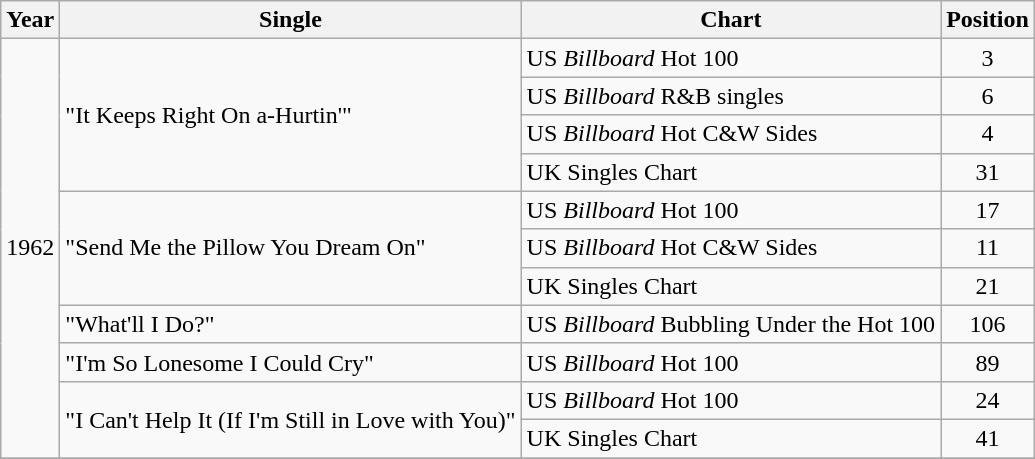<table class="wikitable sortable">
<tr>
<th>Year</th>
<th>Single</th>
<th>Chart</th>
<th>Position</th>
</tr>
<tr>
<td rowspan="11">1962</td>
<td rowspan="4">"It Keeps Right On a-Hurtin'"</td>
<td>US <em>Billboard</em> Hot 100</td>
<td align="center">3</td>
</tr>
<tr>
<td>US <em>Billboard</em> R&B singles</td>
<td align="center">6</td>
</tr>
<tr>
<td>US <em>Billboard</em> Hot C&W Sides</td>
<td align="center">4</td>
</tr>
<tr>
<td>UK Singles Chart</td>
<td align="center">31</td>
</tr>
<tr>
<td rowspan="3">"Send Me the Pillow You Dream On"</td>
<td>US <em>Billboard</em> Hot 100</td>
<td align="center">17</td>
</tr>
<tr>
<td>US <em>Billboard</em> Hot C&W Sides</td>
<td align="center">11</td>
</tr>
<tr>
<td>UK Singles Chart</td>
<td align="center">21</td>
</tr>
<tr>
<td>"What'll I Do?"</td>
<td>US <em>Billboard</em> Bubbling Under the Hot 100</td>
<td align="center">106</td>
</tr>
<tr>
<td>"I'm So Lonesome I Could Cry"</td>
<td>US <em>Billboard</em> Hot 100</td>
<td align="center">89</td>
</tr>
<tr>
<td rowspan="2">"I Can't Help It (If I'm Still in Love with You)"</td>
<td>US <em>Billboard</em> Hot 100</td>
<td align="center">24</td>
</tr>
<tr>
<td>UK Singles Chart</td>
<td align="center">41</td>
</tr>
<tr>
</tr>
</table>
